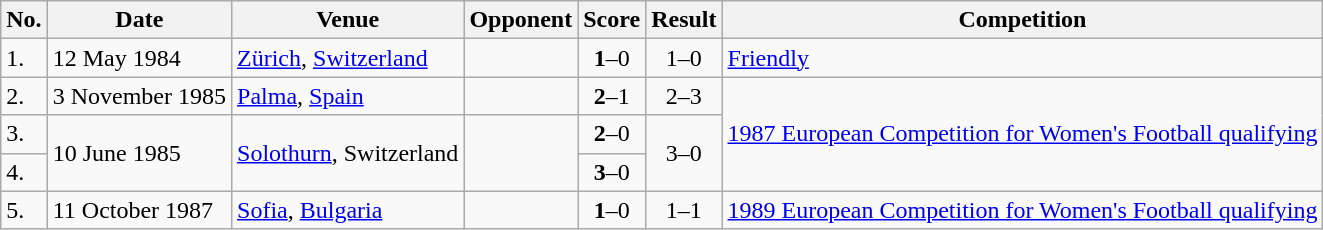<table class="wikitable">
<tr>
<th>No.</th>
<th>Date</th>
<th>Venue</th>
<th>Opponent</th>
<th>Score</th>
<th>Result</th>
<th>Competition</th>
</tr>
<tr>
<td>1.</td>
<td>12 May 1984</td>
<td><a href='#'>Zürich</a>, <a href='#'>Switzerland</a></td>
<td></td>
<td align=center><strong>1</strong>–0</td>
<td align=center>1–0</td>
<td><a href='#'>Friendly</a></td>
</tr>
<tr>
<td>2.</td>
<td>3 November 1985</td>
<td><a href='#'>Palma</a>, <a href='#'>Spain</a></td>
<td></td>
<td align=center><strong>2</strong>–1</td>
<td align=center>2–3</td>
<td rowspan=3><a href='#'>1987 European Competition for Women's Football qualifying</a></td>
</tr>
<tr>
<td>3.</td>
<td rowspan=2>10 June 1985</td>
<td rowspan=2><a href='#'>Solothurn</a>, Switzerland</td>
<td rowspan=2></td>
<td align=center><strong>2</strong>–0</td>
<td rowspan=2 align=center>3–0</td>
</tr>
<tr>
<td>4.</td>
<td align=center><strong>3</strong>–0</td>
</tr>
<tr>
<td>5.</td>
<td>11 October 1987</td>
<td><a href='#'>Sofia</a>, <a href='#'>Bulgaria</a></td>
<td></td>
<td align=center><strong>1</strong>–0</td>
<td align=center>1–1</td>
<td><a href='#'>1989 European Competition for Women's Football qualifying</a></td>
</tr>
</table>
